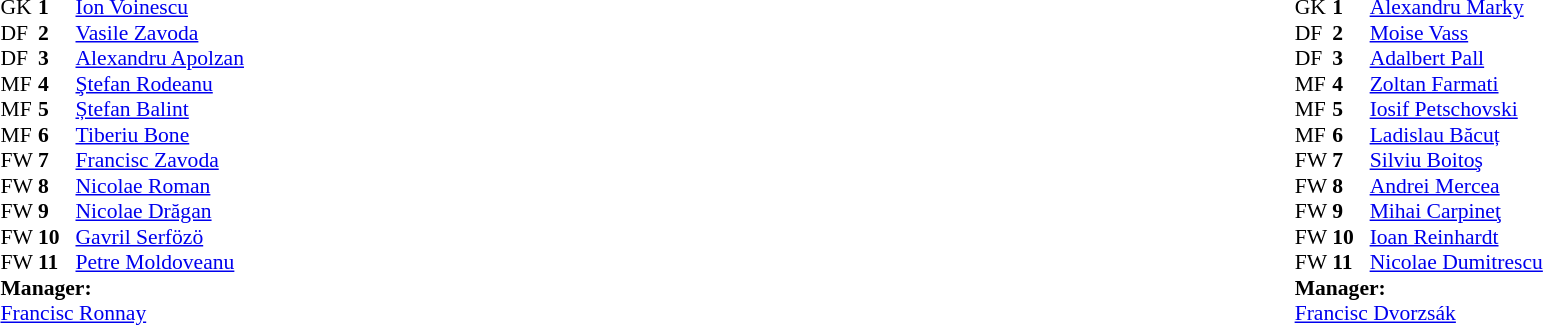<table style="width:100%;">
<tr>
<td style="vertical-align:top; width:50%;"><br><table style="font-size: 90%" cellspacing="0" cellpadding="0">
<tr>
<th width=25></th>
<th width=25></th>
</tr>
<tr>
<td>GK</td>
<td><strong>1</strong></td>
<td> <a href='#'>Ion Voinescu</a></td>
</tr>
<tr>
<td>DF</td>
<td><strong>2</strong></td>
<td> <a href='#'>Vasile Zavoda</a></td>
</tr>
<tr>
<td>DF</td>
<td><strong>3</strong></td>
<td> <a href='#'>Alexandru Apolzan</a></td>
</tr>
<tr>
<td>MF</td>
<td><strong>4</strong></td>
<td> <a href='#'>Ştefan Rodeanu</a></td>
</tr>
<tr>
<td>MF</td>
<td><strong>5</strong></td>
<td> <a href='#'>Ștefan Balint</a></td>
</tr>
<tr>
<td>MF</td>
<td><strong>6</strong></td>
<td> <a href='#'>Tiberiu Bone</a></td>
</tr>
<tr>
<td>FW</td>
<td><strong>7</strong></td>
<td> <a href='#'>Francisc Zavoda</a></td>
</tr>
<tr>
<td>FW</td>
<td><strong>8</strong></td>
<td> <a href='#'>Nicolae Roman</a></td>
</tr>
<tr>
<td>FW</td>
<td><strong>9</strong></td>
<td> <a href='#'>Nicolae Drăgan</a></td>
</tr>
<tr>
<td>FW</td>
<td><strong>10</strong></td>
<td> <a href='#'>Gavril Serfözö</a></td>
</tr>
<tr>
<td>FW</td>
<td><strong>11</strong></td>
<td> <a href='#'>Petre Moldoveanu</a></td>
</tr>
<tr>
<td colspan=3><strong>Manager:</strong></td>
</tr>
<tr>
<td colspan=4> <a href='#'>Francisc Ronnay</a></td>
</tr>
</table>
</td>
<td valign="top"></td>
<td style="vertical-align:top; width:50%;"><br><table cellspacing="0" cellpadding="0" style="font-size:90%; margin:auto;">
<tr>
<th width=25></th>
<th width=25></th>
</tr>
<tr>
<td>GK</td>
<td><strong>1</strong></td>
<td> <a href='#'>Alexandru Marky</a></td>
</tr>
<tr>
<td>DF</td>
<td><strong>2</strong></td>
<td> <a href='#'>Moise Vass</a></td>
</tr>
<tr>
<td>DF</td>
<td><strong>3</strong></td>
<td> <a href='#'>Adalbert Pall</a></td>
</tr>
<tr>
<td>MF</td>
<td><strong>4</strong></td>
<td> <a href='#'>Zoltan Farmati</a></td>
</tr>
<tr>
<td>MF</td>
<td><strong>5</strong></td>
<td> <a href='#'>Iosif Petschovski</a></td>
</tr>
<tr>
<td>MF</td>
<td><strong>6</strong></td>
<td> <a href='#'>Ladislau Băcuț</a></td>
</tr>
<tr>
<td>FW</td>
<td><strong>7</strong></td>
<td> <a href='#'>Silviu Boitoş</a></td>
</tr>
<tr>
<td>FW</td>
<td><strong>8</strong></td>
<td> <a href='#'>Andrei Mercea</a></td>
</tr>
<tr>
<td>FW</td>
<td><strong>9</strong></td>
<td> <a href='#'>Mihai Carpineţ</a></td>
</tr>
<tr>
<td>FW</td>
<td><strong>10</strong></td>
<td> <a href='#'>Ioan Reinhardt</a></td>
</tr>
<tr>
<td>FW</td>
<td><strong>11</strong></td>
<td> <a href='#'>Nicolae Dumitrescu</a></td>
</tr>
<tr>
<td colspan=3><strong>Manager:</strong></td>
</tr>
<tr>
<td colspan=4> <a href='#'>Francisc Dvorzsák</a></td>
</tr>
</table>
</td>
</tr>
</table>
